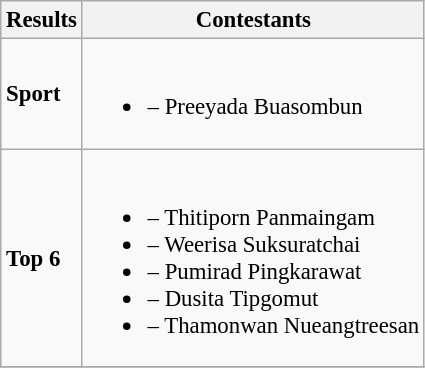<table class="wikitable" style="font-size: 95%;">
<tr>
<th>Results</th>
<th>Contestants</th>
</tr>
<tr>
<td><strong>Sport</strong></td>
<td><br><ul><li><strong></strong> – Preeyada Buasombun</li></ul></td>
</tr>
<tr>
<td><strong>Top 6</strong></td>
<td><br><ul><li><strong></strong> – Thitiporn Panmaingam</li><li><strong></strong> – Weerisa Suksuratchai</li><li><strong></strong> – Pumirad Pingkarawat</li><li><strong></strong> – Dusita Tipgomut</li><li><strong></strong> – Thamonwan Nueangtreesan</li></ul></td>
</tr>
<tr>
</tr>
</table>
